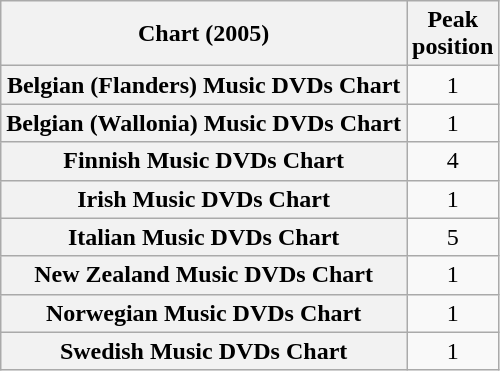<table class="wikitable plainrowheaders sortable" style="text-align:center;">
<tr>
<th scope="col">Chart (2005)</th>
<th scope="col">Peak<br>position</th>
</tr>
<tr>
<th scope="row">Belgian (Flanders) Music DVDs Chart</th>
<td>1</td>
</tr>
<tr>
<th scope="row">Belgian (Wallonia) Music DVDs Chart</th>
<td>1</td>
</tr>
<tr>
<th scope="row">Finnish Music DVDs Chart</th>
<td>4</td>
</tr>
<tr>
<th scope="row">Irish Music DVDs Chart</th>
<td>1</td>
</tr>
<tr>
<th scope="row">Italian Music DVDs Chart</th>
<td>5</td>
</tr>
<tr>
<th scope="row">New Zealand Music DVDs Chart</th>
<td>1</td>
</tr>
<tr>
<th scope="row">Norwegian Music DVDs Chart</th>
<td>1</td>
</tr>
<tr>
<th scope="row">Swedish Music DVDs Chart</th>
<td>1</td>
</tr>
</table>
